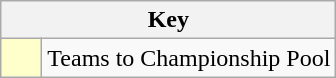<table class="wikitable" style="text-align: center;">
<tr>
<th colspan=2>Key</th>
</tr>
<tr>
<td style="background:#ffffcc; width:20px;"></td>
<td align=left>Teams to Championship Pool</td>
</tr>
</table>
